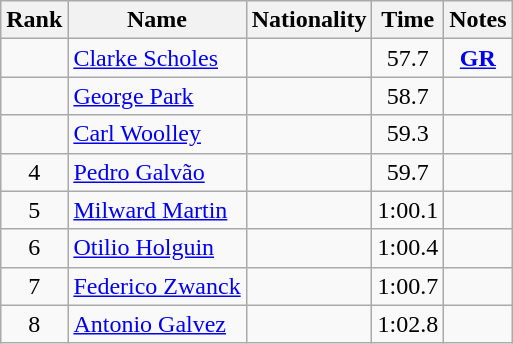<table class="wikitable sortable" style="text-align:center">
<tr>
<th>Rank</th>
<th>Name</th>
<th>Nationality</th>
<th>Time</th>
<th>Notes</th>
</tr>
<tr>
<td></td>
<td align=left><a href='#'>Clarke Scholes</a></td>
<td align=left></td>
<td>57.7</td>
<td><strong><a href='#'>GR</a></strong></td>
</tr>
<tr>
<td></td>
<td align=left><a href='#'>George Park</a></td>
<td align=left></td>
<td>58.7</td>
<td></td>
</tr>
<tr>
<td></td>
<td align=left><a href='#'>Carl Woolley</a></td>
<td align=left></td>
<td>59.3</td>
<td></td>
</tr>
<tr>
<td>4</td>
<td align=left><a href='#'>Pedro Galvão</a></td>
<td align=left></td>
<td>59.7</td>
<td></td>
</tr>
<tr>
<td>5</td>
<td align=left><a href='#'>Milward Martin</a></td>
<td align=left></td>
<td>1:00.1</td>
<td></td>
</tr>
<tr>
<td>6</td>
<td align=left><a href='#'>Otilio Holguin</a></td>
<td align=left></td>
<td>1:00.4</td>
<td></td>
</tr>
<tr>
<td>7</td>
<td align=left><a href='#'>Federico Zwanck</a></td>
<td align=left></td>
<td>1:00.7</td>
<td></td>
</tr>
<tr>
<td>8</td>
<td align=left><a href='#'>Antonio Galvez</a></td>
<td align=left></td>
<td>1:02.8</td>
<td></td>
</tr>
</table>
